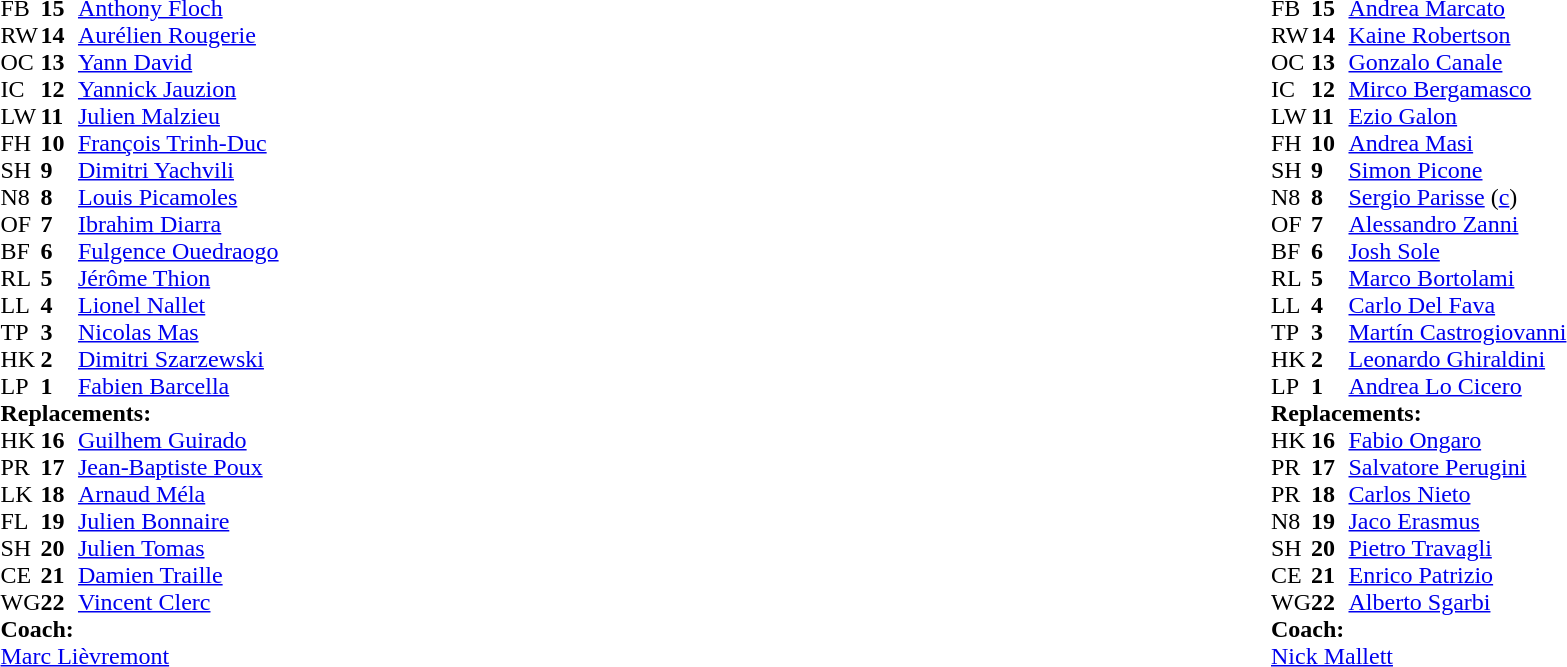<table width="100%">
<tr>
<td valign="top" width="50%"><br><table cellspacing="0" cellpadding="0">
<tr>
<th width="25"></th>
<th width="25"></th>
</tr>
<tr>
<td>FB</td>
<td><strong>15</strong></td>
<td><a href='#'>Anthony Floch</a></td>
</tr>
<tr>
<td>RW</td>
<td><strong>14</strong></td>
<td><a href='#'>Aurélien Rougerie</a></td>
</tr>
<tr>
<td>OC</td>
<td><strong>13</strong></td>
<td><a href='#'>Yann David</a></td>
</tr>
<tr>
<td>IC</td>
<td><strong>12</strong></td>
<td><a href='#'>Yannick Jauzion</a></td>
</tr>
<tr>
<td>LW</td>
<td><strong>11</strong></td>
<td><a href='#'>Julien Malzieu</a></td>
</tr>
<tr>
<td>FH</td>
<td><strong>10</strong></td>
<td><a href='#'>François Trinh-Duc</a></td>
</tr>
<tr>
<td>SH</td>
<td><strong>9</strong></td>
<td><a href='#'>Dimitri Yachvili</a></td>
</tr>
<tr>
<td>N8</td>
<td><strong>8</strong></td>
<td><a href='#'>Louis Picamoles</a></td>
</tr>
<tr>
<td>OF</td>
<td><strong>7</strong></td>
<td><a href='#'>Ibrahim Diarra</a></td>
</tr>
<tr>
<td>BF</td>
<td><strong>6</strong></td>
<td><a href='#'>Fulgence Ouedraogo</a></td>
</tr>
<tr>
<td>RL</td>
<td><strong>5</strong></td>
<td><a href='#'>Jérôme Thion</a></td>
</tr>
<tr>
<td>LL</td>
<td><strong>4</strong></td>
<td><a href='#'>Lionel Nallet</a></td>
</tr>
<tr>
<td>TP</td>
<td><strong>3</strong></td>
<td><a href='#'>Nicolas Mas</a></td>
</tr>
<tr>
<td>HK</td>
<td><strong>2</strong></td>
<td><a href='#'>Dimitri Szarzewski</a></td>
</tr>
<tr>
<td>LP</td>
<td><strong>1</strong></td>
<td><a href='#'>Fabien Barcella</a></td>
</tr>
<tr>
<td colspan="3"><strong>Replacements:</strong></td>
</tr>
<tr>
<td>HK</td>
<td><strong>16</strong></td>
<td><a href='#'>Guilhem Guirado</a></td>
</tr>
<tr>
<td>PR</td>
<td><strong>17</strong></td>
<td><a href='#'>Jean-Baptiste Poux</a></td>
</tr>
<tr>
<td>LK</td>
<td><strong>18</strong></td>
<td><a href='#'>Arnaud Méla</a></td>
</tr>
<tr>
<td>FL</td>
<td><strong>19</strong></td>
<td><a href='#'>Julien Bonnaire</a></td>
</tr>
<tr>
<td>SH</td>
<td><strong>20</strong></td>
<td><a href='#'>Julien Tomas</a></td>
</tr>
<tr>
<td>CE</td>
<td><strong>21</strong></td>
<td><a href='#'>Damien Traille</a></td>
</tr>
<tr>
<td>WG</td>
<td><strong>22</strong></td>
<td><a href='#'>Vincent Clerc</a></td>
</tr>
<tr>
<td colspan="3"><strong>Coach:</strong></td>
</tr>
<tr>
<td colspan="3"><a href='#'>Marc Lièvremont</a></td>
</tr>
</table>
</td>
<td style="vertical-align:top"></td>
<td style="vertical-align:top" width="50%"><br><table cellspacing="0" cellpadding="0" align="center">
<tr>
<th width="25"></th>
<th width="25"></th>
</tr>
<tr>
<td>FB</td>
<td><strong>15</strong></td>
<td><a href='#'>Andrea Marcato</a></td>
</tr>
<tr>
<td>RW</td>
<td><strong>14</strong></td>
<td><a href='#'>Kaine Robertson</a></td>
</tr>
<tr>
<td>OC</td>
<td><strong>13</strong></td>
<td><a href='#'>Gonzalo Canale</a></td>
</tr>
<tr>
<td>IC</td>
<td><strong>12</strong></td>
<td><a href='#'>Mirco Bergamasco</a></td>
</tr>
<tr>
<td>LW</td>
<td><strong>11</strong></td>
<td><a href='#'>Ezio Galon</a></td>
</tr>
<tr>
<td>FH</td>
<td><strong>10</strong></td>
<td><a href='#'>Andrea Masi</a></td>
</tr>
<tr>
<td>SH</td>
<td><strong>9</strong></td>
<td><a href='#'>Simon Picone</a></td>
</tr>
<tr>
<td>N8</td>
<td><strong>8</strong></td>
<td><a href='#'>Sergio Parisse</a> (<a href='#'>c</a>)</td>
</tr>
<tr>
<td>OF</td>
<td><strong>7</strong></td>
<td><a href='#'>Alessandro Zanni</a></td>
</tr>
<tr>
<td>BF</td>
<td><strong>6</strong></td>
<td><a href='#'>Josh Sole</a></td>
</tr>
<tr>
<td>RL</td>
<td><strong>5</strong></td>
<td><a href='#'>Marco Bortolami</a></td>
</tr>
<tr>
<td>LL</td>
<td><strong>4</strong></td>
<td><a href='#'>Carlo Del Fava</a></td>
</tr>
<tr>
<td>TP</td>
<td><strong>3</strong></td>
<td><a href='#'>Martín Castrogiovanni</a></td>
</tr>
<tr>
<td>HK</td>
<td><strong>2</strong></td>
<td><a href='#'>Leonardo Ghiraldini</a></td>
</tr>
<tr>
<td>LP</td>
<td><strong>1</strong></td>
<td><a href='#'>Andrea Lo Cicero</a></td>
</tr>
<tr>
<td colspan="3"><strong>Replacements:</strong></td>
</tr>
<tr>
<td>HK</td>
<td><strong>16</strong></td>
<td><a href='#'>Fabio Ongaro</a></td>
</tr>
<tr>
<td>PR</td>
<td><strong>17</strong></td>
<td><a href='#'>Salvatore Perugini</a></td>
</tr>
<tr>
<td>PR</td>
<td><strong>18</strong></td>
<td><a href='#'>Carlos Nieto</a></td>
</tr>
<tr>
<td>N8</td>
<td><strong>19</strong></td>
<td><a href='#'>Jaco Erasmus</a></td>
</tr>
<tr>
<td>SH</td>
<td><strong>20</strong></td>
<td><a href='#'>Pietro Travagli</a></td>
</tr>
<tr>
<td>CE</td>
<td><strong>21</strong></td>
<td><a href='#'>Enrico Patrizio</a></td>
</tr>
<tr>
<td>WG</td>
<td><strong>22</strong></td>
<td><a href='#'>Alberto Sgarbi</a></td>
</tr>
<tr>
<td colspan="3"><strong>Coach:</strong></td>
</tr>
<tr>
<td colspan="3"><a href='#'>Nick Mallett</a></td>
</tr>
</table>
</td>
</tr>
</table>
